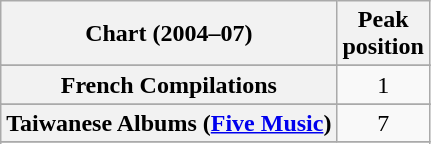<table class="wikitable sortable plainrowheaders" style="text-align:center">
<tr>
<th scope="col">Chart (2004–07)</th>
<th scope="col">Peak<br>position</th>
</tr>
<tr>
</tr>
<tr>
</tr>
<tr>
</tr>
<tr>
</tr>
<tr>
</tr>
<tr>
</tr>
<tr>
</tr>
<tr>
<th scope="row">French Compilations</th>
<td>1</td>
</tr>
<tr>
</tr>
<tr>
</tr>
<tr>
</tr>
<tr>
</tr>
<tr>
</tr>
<tr>
</tr>
<tr>
</tr>
<tr>
</tr>
<tr>
</tr>
<tr>
</tr>
<tr>
<th scope="row">Taiwanese Albums (<a href='#'>Five Music</a>)</th>
<td>7</td>
</tr>
<tr>
</tr>
<tr>
</tr>
</table>
